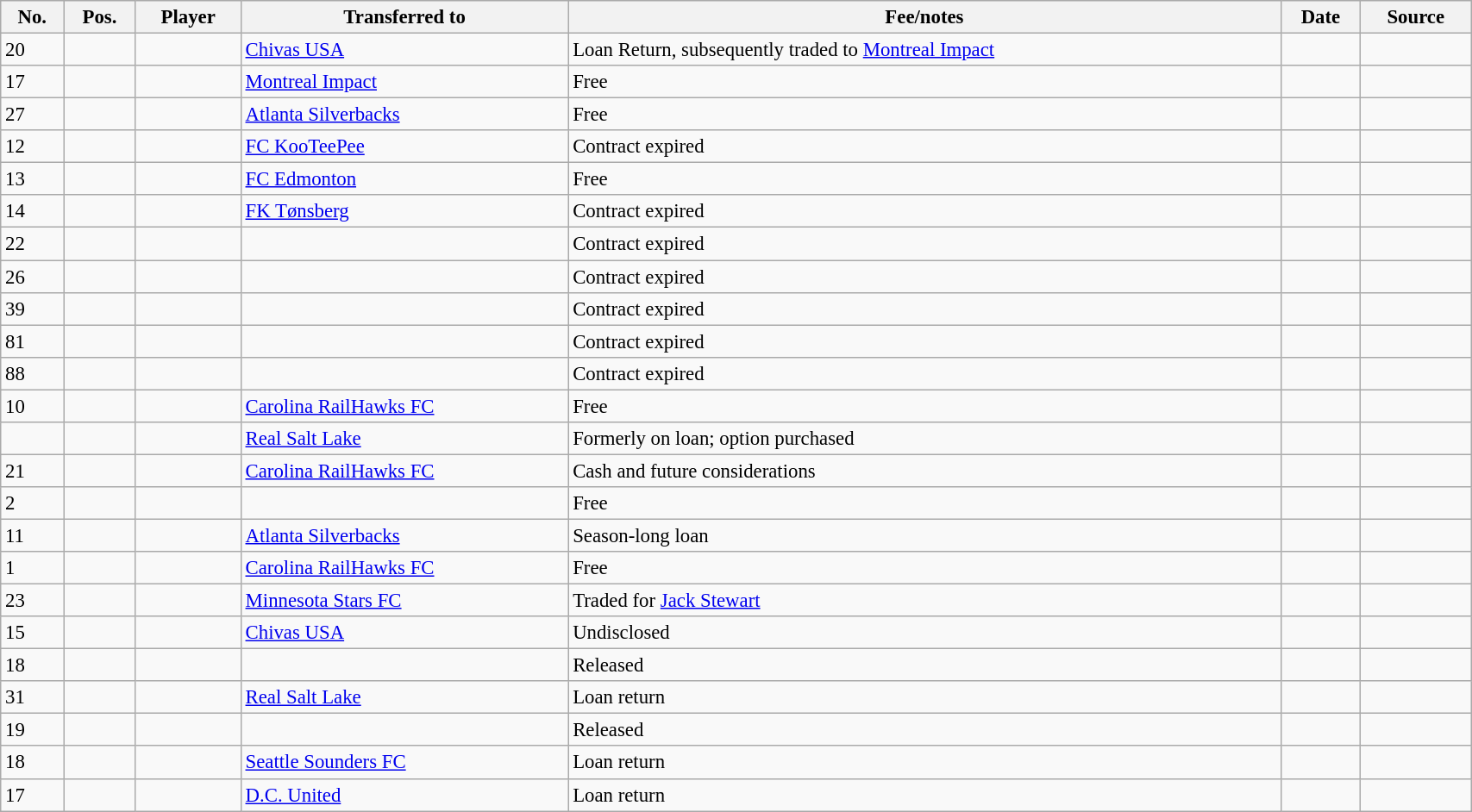<table class="wikitable sortable" style="width:90%; text-align:center; font-size:95%; text-align:left;">
<tr>
<th>No.</th>
<th>Pos.</th>
<th>Player</th>
<th>Transferred to</th>
<th>Fee/notes</th>
<th>Date</th>
<th>Source</th>
</tr>
<tr>
<td>20</td>
<td align=center></td>
<td></td>
<td> <a href='#'>Chivas USA</a></td>
<td>Loan Return, subsequently traded to  <a href='#'>Montreal Impact</a></td>
<td></td>
<td></td>
</tr>
<tr>
<td>17</td>
<td align=center></td>
<td></td>
<td> <a href='#'>Montreal Impact</a></td>
<td>Free</td>
<td></td>
<td></td>
</tr>
<tr>
<td>27</td>
<td align=center></td>
<td></td>
<td> <a href='#'>Atlanta Silverbacks</a></td>
<td>Free</td>
<td></td>
<td></td>
</tr>
<tr>
<td>12</td>
<td align=center></td>
<td></td>
<td><a href='#'>FC KooTeePee</a></td>
<td>Contract expired</td>
<td></td>
<td></td>
</tr>
<tr>
<td>13</td>
<td align=center></td>
<td></td>
<td> <a href='#'>FC Edmonton</a></td>
<td>Free</td>
<td></td>
<td></td>
</tr>
<tr>
<td>14</td>
<td align=center></td>
<td></td>
<td> <a href='#'>FK Tønsberg</a></td>
<td>Contract expired</td>
<td></td>
<td></td>
</tr>
<tr>
<td>22</td>
<td align=center></td>
<td></td>
<td></td>
<td>Contract expired</td>
<td></td>
<td></td>
</tr>
<tr>
<td>26</td>
<td align=center></td>
<td></td>
<td></td>
<td>Contract expired</td>
<td></td>
<td></td>
</tr>
<tr>
<td>39</td>
<td align=center></td>
<td></td>
<td></td>
<td>Contract expired</td>
<td></td>
<td></td>
</tr>
<tr>
<td>81</td>
<td align=center></td>
<td></td>
<td></td>
<td>Contract expired</td>
<td></td>
<td></td>
</tr>
<tr>
<td>88</td>
<td align=center></td>
<td></td>
<td></td>
<td>Contract expired</td>
<td></td>
<td></td>
</tr>
<tr>
<td>10</td>
<td align=center></td>
<td></td>
<td> <a href='#'>Carolina RailHawks FC</a></td>
<td>Free</td>
<td></td>
<td></td>
</tr>
<tr>
<td></td>
<td align=center></td>
<td></td>
<td> <a href='#'>Real Salt Lake</a></td>
<td>Formerly on loan; option purchased</td>
<td></td>
<td></td>
</tr>
<tr>
<td>21</td>
<td align=center></td>
<td></td>
<td> <a href='#'>Carolina RailHawks FC</a></td>
<td>Cash and future considerations</td>
<td></td>
<td></td>
</tr>
<tr>
<td>2</td>
<td align=center></td>
<td></td>
<td></td>
<td>Free</td>
<td></td>
<td></td>
</tr>
<tr>
<td>11</td>
<td align=center></td>
<td></td>
<td> <a href='#'>Atlanta Silverbacks</a></td>
<td>Season-long loan</td>
<td></td>
<td></td>
</tr>
<tr>
<td>1</td>
<td align=center></td>
<td></td>
<td> <a href='#'>Carolina RailHawks FC</a></td>
<td>Free</td>
<td></td>
<td></td>
</tr>
<tr>
<td>23</td>
<td align=center></td>
<td></td>
<td> <a href='#'>Minnesota Stars FC</a></td>
<td>Traded for <a href='#'>Jack Stewart</a></td>
<td></td>
<td></td>
</tr>
<tr>
<td>15</td>
<td align=center></td>
<td></td>
<td> <a href='#'>Chivas USA</a></td>
<td>Undisclosed</td>
<td></td>
<td></td>
</tr>
<tr>
<td>18</td>
<td align=center></td>
<td></td>
<td></td>
<td>Released</td>
<td></td>
<td></td>
</tr>
<tr>
<td>31</td>
<td align=center></td>
<td></td>
<td> <a href='#'>Real Salt Lake</a></td>
<td>Loan return</td>
<td></td>
<td></td>
</tr>
<tr>
<td>19</td>
<td align=center></td>
<td></td>
<td></td>
<td>Released</td>
<td></td>
<td></td>
</tr>
<tr>
<td>18</td>
<td align=center></td>
<td></td>
<td> <a href='#'>Seattle Sounders FC</a></td>
<td>Loan return</td>
<td></td>
<td></td>
</tr>
<tr>
<td>17</td>
<td align=center></td>
<td></td>
<td> <a href='#'>D.C. United</a></td>
<td>Loan return</td>
<td></td>
<td></td>
</tr>
</table>
